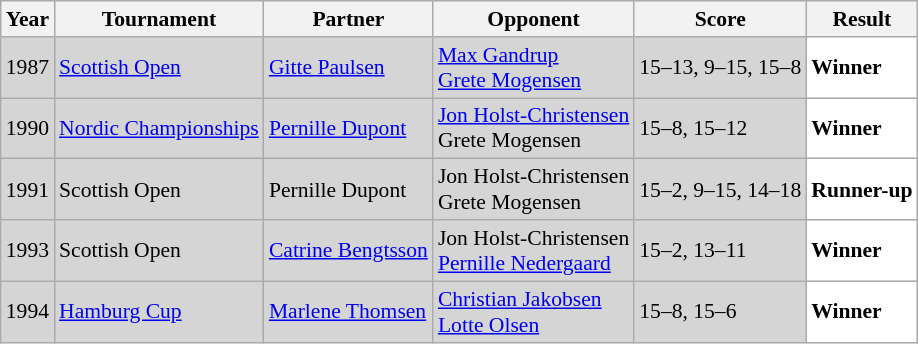<table class="sortable wikitable" style="font-size: 90%;">
<tr>
<th>Year</th>
<th>Tournament</th>
<th>Partner</th>
<th>Opponent</th>
<th>Score</th>
<th>Result</th>
</tr>
<tr style="background:#D5D5D5">
<td align="center">1987</td>
<td align="left"><a href='#'>Scottish Open</a></td>
<td align="left"> <a href='#'>Gitte Paulsen</a></td>
<td align="left"> <a href='#'>Max Gandrup</a> <br>  <a href='#'>Grete Mogensen</a></td>
<td align="left">15–13, 9–15, 15–8</td>
<td style="text-align:left; background:white"> <strong>Winner</strong></td>
</tr>
<tr style="background:#D5D5D5">
<td align="center">1990</td>
<td align="left"><a href='#'>Nordic Championships</a></td>
<td align="left"> <a href='#'>Pernille Dupont</a></td>
<td align="left"> <a href='#'>Jon Holst-Christensen</a> <br>  Grete Mogensen</td>
<td align="left">15–8, 15–12</td>
<td style="text-align:left; background:white"> <strong>Winner</strong></td>
</tr>
<tr style="background:#D5D5D5">
<td align="center">1991</td>
<td align="left">Scottish Open</td>
<td align="left"> Pernille Dupont</td>
<td align="left"> Jon Holst-Christensen <br>  Grete Mogensen</td>
<td align="left">15–2, 9–15, 14–18</td>
<td style="text-align:left; background:white"> <strong>Runner-up</strong></td>
</tr>
<tr style="background:#D5D5D5">
<td align="center">1993</td>
<td align="left">Scottish Open</td>
<td align="left"> <a href='#'>Catrine Bengtsson</a></td>
<td align="left"> Jon Holst-Christensen <br>  <a href='#'>Pernille Nedergaard</a></td>
<td align="left">15–2, 13–11</td>
<td style="text-align:left; background:white"> <strong>Winner</strong></td>
</tr>
<tr style="background:#D5D5D5">
<td align="center">1994</td>
<td align="left"><a href='#'>Hamburg Cup</a></td>
<td align="left"> <a href='#'>Marlene Thomsen</a></td>
<td align="left"> <a href='#'>Christian Jakobsen</a> <br>  <a href='#'>Lotte Olsen</a></td>
<td align="left">15–8, 15–6</td>
<td style="text-align:left; background:white"> <strong>Winner</strong></td>
</tr>
</table>
